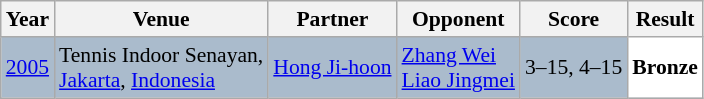<table class="sortable wikitable" style="font-size: 90%;">
<tr>
<th>Year</th>
<th>Venue</th>
<th>Partner</th>
<th>Opponent</th>
<th>Score</th>
<th>Result</th>
</tr>
<tr style="background:#AABBCC">
<td align="center"><a href='#'>2005</a></td>
<td align="left">Tennis Indoor Senayan,<br><a href='#'>Jakarta</a>, <a href='#'>Indonesia</a></td>
<td align="left"> <a href='#'>Hong Ji-hoon</a></td>
<td align="left"> <a href='#'>Zhang Wei</a> <br>  <a href='#'>Liao Jingmei</a></td>
<td align="left">3–15, 4–15</td>
<td style="text-align:left; background:white"> <strong>Bronze</strong></td>
</tr>
</table>
